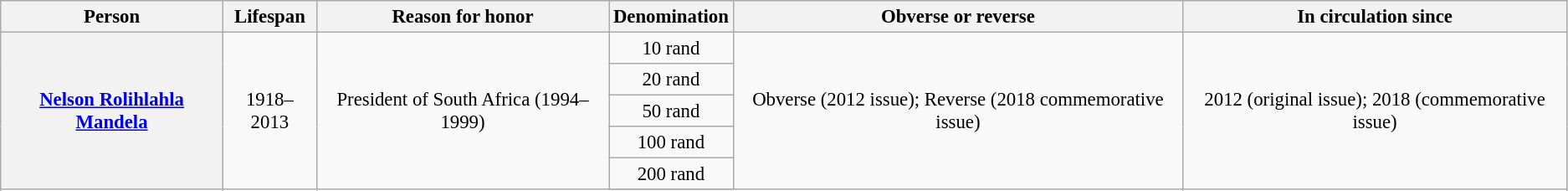<table class="wikitable" style="font-size: 95%; text-align:center;">
<tr>
<th>Person</th>
<th>Lifespan</th>
<th>Reason for honor</th>
<th>Denomination</th>
<th>Obverse or reverse</th>
<th>In circulation since</th>
</tr>
<tr>
<th rowspan = 8><a href='#'>Nelson Rolihlahla Mandela</a></th>
<td rowspan = 8>1918–2013</td>
<td rowspan = 8>President of South Africa (1994–1999)</td>
<td>10 rand</td>
<td rowspan = 8>Obverse (2012 issue); Reverse (2018 commemorative issue)</td>
<td rowspan = 8>2012 (original issue); 2018 (commemorative issue)</td>
</tr>
<tr>
<td>20 rand</td>
</tr>
<tr>
<td>50 rand</td>
</tr>
<tr>
<td>100 rand</td>
</tr>
<tr>
<td>200 rand</td>
</tr>
<tr>
</tr>
</table>
